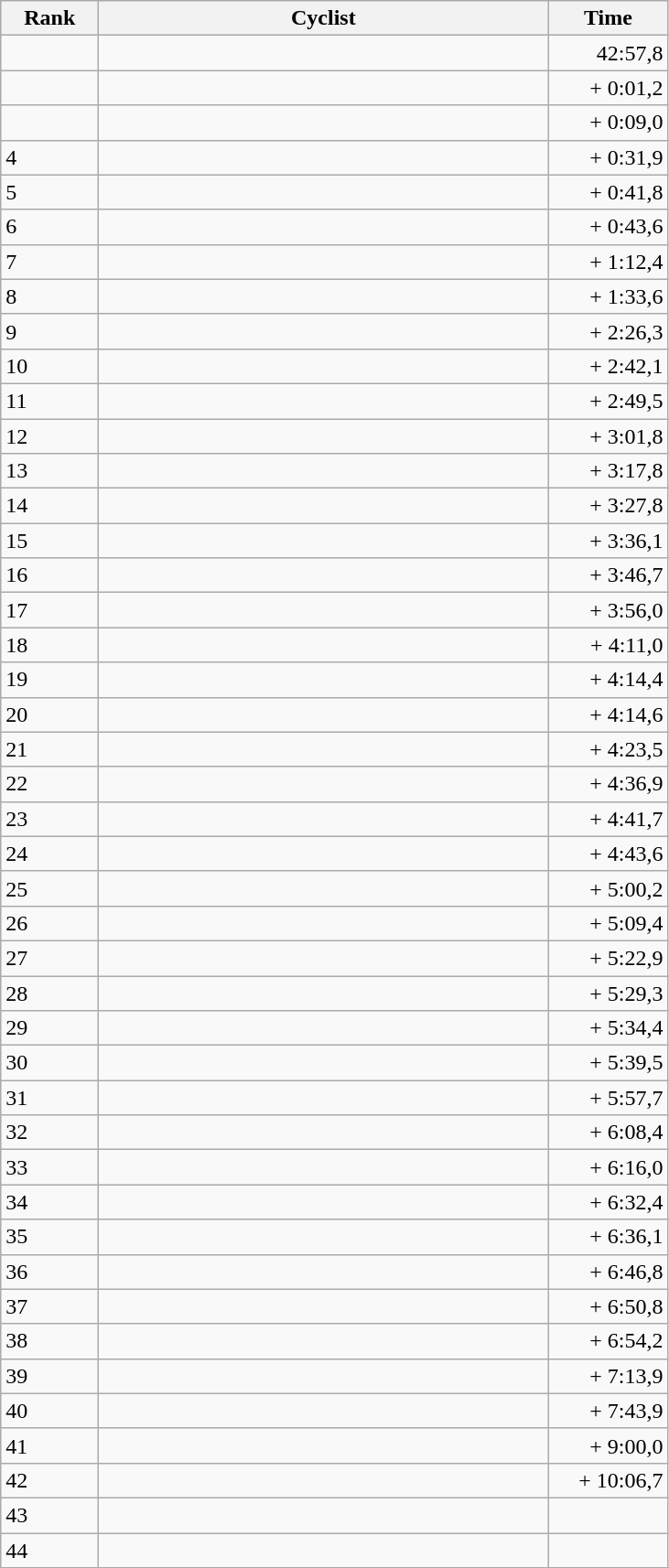<table class="wikitable">
<tr>
<th style="width: 4em;">Rank</th>
<th style="width: 20em;">Cyclist</th>
<th style="width: 5em;">Time</th>
</tr>
<tr>
<td></td>
<td></td>
<td align="right">42:57,8</td>
</tr>
<tr>
<td></td>
<td></td>
<td align="right">+ 0:01,2</td>
</tr>
<tr>
<td></td>
<td></td>
<td align="right">+ 0:09,0</td>
</tr>
<tr>
<td>4</td>
<td></td>
<td align="right">+ 0:31,9</td>
</tr>
<tr>
<td>5</td>
<td></td>
<td align="right">+ 0:41,8</td>
</tr>
<tr>
<td>6</td>
<td></td>
<td align="right">+ 0:43,6</td>
</tr>
<tr>
<td>7</td>
<td></td>
<td align="right">+ 1:12,4</td>
</tr>
<tr>
<td>8</td>
<td></td>
<td align="right">+ 1:33,6</td>
</tr>
<tr>
<td>9</td>
<td></td>
<td align="right">+ 2:26,3</td>
</tr>
<tr>
<td>10</td>
<td></td>
<td align="right">+ 2:42,1</td>
</tr>
<tr>
<td>11</td>
<td></td>
<td align="right">+ 2:49,5</td>
</tr>
<tr>
<td>12</td>
<td></td>
<td align="right">+ 3:01,8</td>
</tr>
<tr>
<td>13</td>
<td></td>
<td align="right">+ 3:17,8</td>
</tr>
<tr>
<td>14</td>
<td></td>
<td align="right">+ 3:27,8</td>
</tr>
<tr>
<td>15</td>
<td></td>
<td align="right">+ 3:36,1</td>
</tr>
<tr>
<td>16</td>
<td></td>
<td align="right">+ 3:46,7</td>
</tr>
<tr>
<td>17</td>
<td></td>
<td align="right">+ 3:56,0</td>
</tr>
<tr>
<td>18</td>
<td></td>
<td align="right">+ 4:11,0</td>
</tr>
<tr>
<td>19</td>
<td></td>
<td align="right">+ 4:14,4</td>
</tr>
<tr>
<td>20</td>
<td></td>
<td align="right">+ 4:14,6</td>
</tr>
<tr>
<td>21</td>
<td></td>
<td align="right">+ 4:23,5</td>
</tr>
<tr>
<td>22</td>
<td></td>
<td align="right">+ 4:36,9</td>
</tr>
<tr>
<td>23</td>
<td></td>
<td align="right">+ 4:41,7</td>
</tr>
<tr>
<td>24</td>
<td></td>
<td align="right">+ 4:43,6</td>
</tr>
<tr>
<td>25</td>
<td></td>
<td align="right">+ 5:00,2</td>
</tr>
<tr>
<td>26</td>
<td></td>
<td align="right">+ 5:09,4</td>
</tr>
<tr>
<td>27</td>
<td></td>
<td align="right">+ 5:22,9</td>
</tr>
<tr>
<td>28</td>
<td></td>
<td align="right">+ 5:29,3</td>
</tr>
<tr>
<td>29</td>
<td></td>
<td align="right">+ 5:34,4</td>
</tr>
<tr>
<td>30</td>
<td></td>
<td align="right">+ 5:39,5</td>
</tr>
<tr>
<td>31</td>
<td></td>
<td align="right">+ 5:57,7</td>
</tr>
<tr>
<td>32</td>
<td></td>
<td align="right">+ 6:08,4</td>
</tr>
<tr>
<td>33</td>
<td></td>
<td align="right">+ 6:16,0</td>
</tr>
<tr>
<td>34</td>
<td></td>
<td align="right">+ 6:32,4</td>
</tr>
<tr>
<td>35</td>
<td></td>
<td align="right">+ 6:36,1</td>
</tr>
<tr>
<td>36</td>
<td></td>
<td align="right">+ 6:46,8</td>
</tr>
<tr>
<td>37</td>
<td></td>
<td align="right">+ 6:50,8</td>
</tr>
<tr>
<td>38</td>
<td></td>
<td align="right">+ 6:54,2</td>
</tr>
<tr>
<td>39</td>
<td></td>
<td align="right">+ 7:13,9</td>
</tr>
<tr>
<td>40</td>
<td></td>
<td align="right">+ 7:43,9</td>
</tr>
<tr>
<td>41</td>
<td></td>
<td align="right">+ 9:00,0</td>
</tr>
<tr>
<td>42</td>
<td></td>
<td align="right">+ 10:06,7</td>
</tr>
<tr>
<td>43</td>
<td></td>
<td align="right"></td>
</tr>
<tr>
<td>44</td>
<td></td>
<td align="right"></td>
</tr>
</table>
